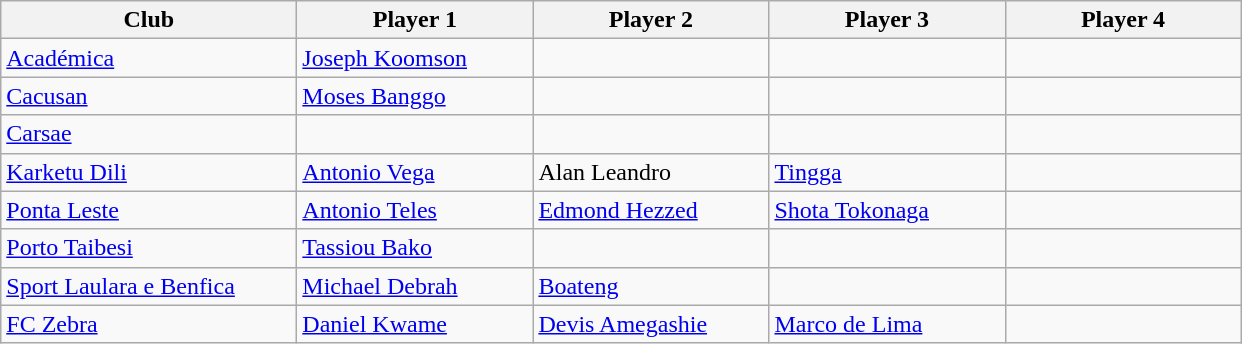<table class="sortable wikitable">
<tr>
<th style="width:190px;">Club</th>
<th style="width:150px;">Player 1</th>
<th style="width:150px;">Player 2</th>
<th style="width:150px;">Player 3</th>
<th style="width:150px;">Player 4</th>
</tr>
<tr>
<td><a href='#'>Académica</a></td>
<td> <a href='#'>Joseph Koomson</a></td>
<td></td>
<td></td>
<td></td>
</tr>
<tr>
<td><a href='#'>Cacusan</a></td>
<td> <a href='#'>Moses Banggo</a></td>
<td></td>
<td></td>
<td></td>
</tr>
<tr>
<td><a href='#'>Carsae</a></td>
<td></td>
<td></td>
<td></td>
<td></td>
</tr>
<tr>
<td><a href='#'>Karketu Dili</a></td>
<td> <a href='#'>Antonio Vega</a></td>
<td> Alan Leandro</td>
<td> <a href='#'>Tingga</a></td>
<td></td>
</tr>
<tr>
<td><a href='#'>Ponta Leste</a></td>
<td> <a href='#'>Antonio Teles</a></td>
<td> <a href='#'>Edmond Hezzed</a></td>
<td> <a href='#'>Shota Tokonaga</a></td>
<td></td>
</tr>
<tr>
<td><a href='#'>Porto Taibesi</a></td>
<td> <a href='#'>Tassiou Bako</a></td>
<td></td>
<td></td>
<td></td>
</tr>
<tr>
<td><a href='#'>Sport Laulara e Benfica</a></td>
<td> <a href='#'>Michael Debrah</a></td>
<td> <a href='#'>Boateng</a></td>
<td></td>
<td></td>
</tr>
<tr>
<td><a href='#'>FC Zebra</a></td>
<td> <a href='#'>Daniel Kwame</a></td>
<td> <a href='#'>Devis Amegashie</a></td>
<td> <a href='#'>Marco de Lima</a></td>
<td></td>
</tr>
</table>
